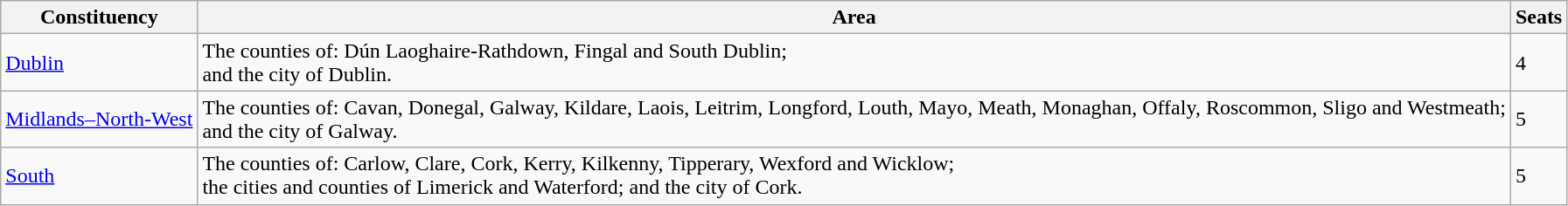<table class="wikitable">
<tr>
<th>Constituency</th>
<th>Area</th>
<th>Seats</th>
</tr>
<tr>
<td><a href='#'>Dublin</a></td>
<td>The counties of: Dún Laoghaire-Rathdown, Fingal and South Dublin;<br>and the city of Dublin.</td>
<td>4</td>
</tr>
<tr>
<td><a href='#'>Midlands–North-West</a></td>
<td>The counties of: Cavan, Donegal, Galway, Kildare, Laois, Leitrim, Longford, Louth, Mayo, Meath, Monaghan, Offaly, Roscommon, Sligo and Westmeath;<br>and the city of Galway.</td>
<td>5</td>
</tr>
<tr>
<td><a href='#'>South</a></td>
<td>The counties of: Carlow, Clare, Cork, Kerry, Kilkenny, Tipperary, Wexford and Wicklow;<br>the cities and counties of Limerick and Waterford;
and the city of Cork.</td>
<td>5</td>
</tr>
</table>
